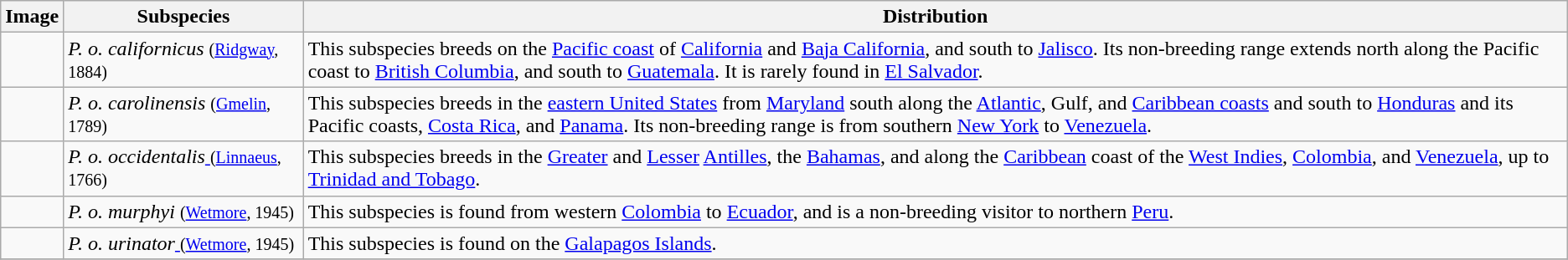<table class="wikitable ">
<tr>
<th>Image</th>
<th>Subspecies</th>
<th>Distribution</th>
</tr>
<tr>
<td></td>
<td><em>P. o. californicus</em> <small>(<a href='#'>Ridgway</a>, 1884)</small></td>
<td>This subspecies breeds on the <a href='#'>Pacific coast</a> of <a href='#'>California</a> and <a href='#'>Baja California</a>, and south to <a href='#'>Jalisco</a>. Its non-breeding range extends north along the Pacific coast to <a href='#'>British Columbia</a>, and south to <a href='#'>Guatemala</a>. It is rarely found in <a href='#'>El Salvador</a>.</td>
</tr>
<tr>
<td></td>
<td><em>P. o. carolinensis</em> <small>(<a href='#'>Gmelin</a>, 1789)</small></td>
<td>This subspecies breeds in the <a href='#'>eastern United States</a> from <a href='#'>Maryland</a> south along the <a href='#'>Atlantic</a>, Gulf, and <a href='#'>Caribbean coasts</a> and south to <a href='#'>Honduras</a> and its Pacific coasts, <a href='#'>Costa Rica</a>, and <a href='#'>Panama</a>. Its non-breeding range is from southern <a href='#'>New York</a> to <a href='#'>Venezuela</a>.</td>
</tr>
<tr>
<td></td>
<td><em>P. o. occidentalis</em><a href='#'> </a><small>(<a href='#'>Linnaeus</a>, 1766)</small></td>
<td>This subspecies breeds in the <a href='#'>Greater</a> and <a href='#'>Lesser</a> <a href='#'>Antilles</a>, the <a href='#'>Bahamas</a>, and along the <a href='#'>Caribbean</a> coast of the <a href='#'>West Indies</a>, <a href='#'>Colombia</a>, and <a href='#'>Venezuela</a>, up to <a href='#'>Trinidad and Tobago</a>.</td>
</tr>
<tr>
<td></td>
<td><em>P. o. murphyi</em> <small>(<a href='#'>Wetmore</a>, 1945)</small></td>
<td>This subspecies is found from western <a href='#'>Colombia</a> to <a href='#'>Ecuador</a>, and is a non-breeding visitor to northern <a href='#'>Peru</a>.</td>
</tr>
<tr>
<td></td>
<td><em>P. o. urinator</em><a href='#'> </a><small>(<a href='#'>Wetmore</a>, 1945)</small></td>
<td>This subspecies is found on the <a href='#'>Galapagos Islands</a>.</td>
</tr>
<tr>
</tr>
</table>
